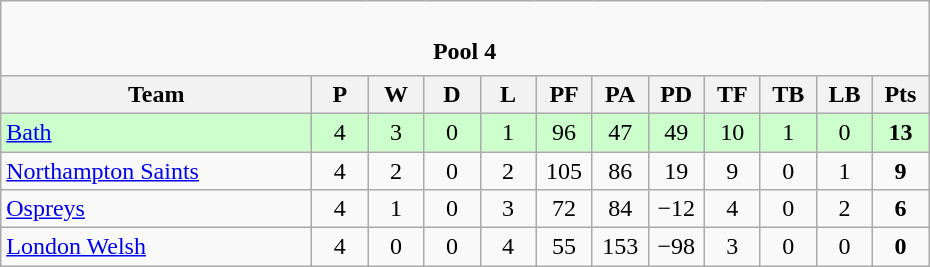<table class="wikitable" style="text-align: center;">
<tr>
<td colspan="12" cellpadding="0" cellspacing="0"><br><table border="0" width="100%" cellpadding="0" cellspacing="0">
<tr>
<td style="border:0px"><strong>Pool 4</strong></td>
</tr>
</table>
</td>
</tr>
<tr>
<th style="width:200px;">Team</th>
<th width="30">P</th>
<th width="30">W</th>
<th width="30">D</th>
<th width="30">L</th>
<th width="30">PF</th>
<th width="30">PA</th>
<th width="30">PD</th>
<th width="30">TF</th>
<th width="30">TB</th>
<th width="30">LB</th>
<th width="30">Pts</th>
</tr>
<tr style="background:#cfc;">
<td align="left"> <a href='#'>Bath</a></td>
<td>4</td>
<td>3</td>
<td>0</td>
<td>1</td>
<td>96</td>
<td>47</td>
<td>49</td>
<td>10</td>
<td>1</td>
<td>0</td>
<td><strong>13</strong></td>
</tr>
<tr>
<td align="left"> <a href='#'>Northampton Saints</a></td>
<td>4</td>
<td>2</td>
<td>0</td>
<td>2</td>
<td>105</td>
<td>86</td>
<td>19</td>
<td>9</td>
<td>0</td>
<td>1</td>
<td><strong>9</strong></td>
</tr>
<tr>
<td align="left"> <a href='#'>Ospreys</a></td>
<td>4</td>
<td>1</td>
<td>0</td>
<td>3</td>
<td>72</td>
<td>84</td>
<td>−12</td>
<td>4</td>
<td>0</td>
<td>2</td>
<td><strong>6</strong></td>
</tr>
<tr>
<td align="left"> <a href='#'>London Welsh</a></td>
<td>4</td>
<td>0</td>
<td>0</td>
<td>4</td>
<td>55</td>
<td>153</td>
<td>−98</td>
<td>3</td>
<td>0</td>
<td>0</td>
<td><strong>0</strong></td>
</tr>
</table>
